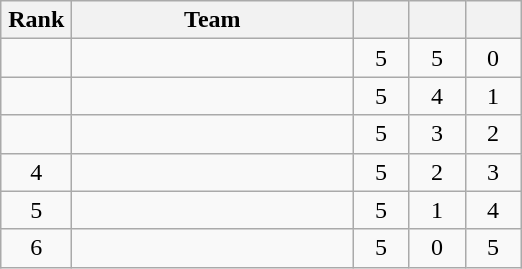<table class="wikitable" style="text-align: center;">
<tr>
<th width=40>Rank</th>
<th width=180>Team</th>
<th width=30></th>
<th width=30></th>
<th width=30></th>
</tr>
<tr>
<td></td>
<td align=left></td>
<td>5</td>
<td>5</td>
<td>0</td>
</tr>
<tr>
<td></td>
<td align=left></td>
<td>5</td>
<td>4</td>
<td>1</td>
</tr>
<tr>
<td></td>
<td align=left></td>
<td>5</td>
<td>3</td>
<td>2</td>
</tr>
<tr>
<td>4</td>
<td align=left></td>
<td>5</td>
<td>2</td>
<td>3</td>
</tr>
<tr>
<td>5</td>
<td align=left></td>
<td>5</td>
<td>1</td>
<td>4</td>
</tr>
<tr>
<td>6</td>
<td align=left></td>
<td>5</td>
<td>0</td>
<td>5</td>
</tr>
</table>
